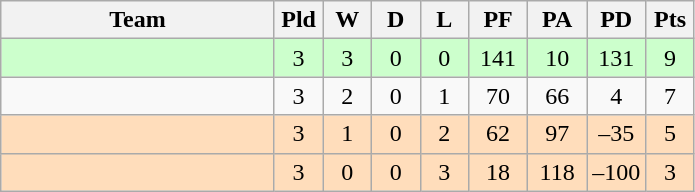<table class="wikitable" style="text-align:center;">
<tr>
<th width=175>Team</th>
<th width=25 abbr="Played">Pld</th>
<th width=25 abbr="Won">W</th>
<th width=25 abbr="Drawn">D</th>
<th width=25 abbr="Lost">L</th>
<th width=32 abbr="Points for">PF</th>
<th width=32 abbr="Points against">PA</th>
<th width=32 abbr="Points difference">PD</th>
<th width=25 abbr="Points">Pts</th>
</tr>
<tr bgcolor="#ccffcc">
<td align=left></td>
<td>3</td>
<td>3</td>
<td>0</td>
<td>0</td>
<td>141</td>
<td>10</td>
<td>131</td>
<td>9</td>
</tr>
<tr>
<td align=left></td>
<td>3</td>
<td>2</td>
<td>0</td>
<td>1</td>
<td>70</td>
<td>66</td>
<td>4</td>
<td>7</td>
</tr>
<tr bgcolor="#ffddbb">
<td align=left></td>
<td>3</td>
<td>1</td>
<td>0</td>
<td>2</td>
<td>62</td>
<td>97</td>
<td>–35</td>
<td>5</td>
</tr>
<tr bgcolor="#ffddbb">
<td align=left></td>
<td>3</td>
<td>0</td>
<td>0</td>
<td>3</td>
<td>18</td>
<td>118</td>
<td>–100</td>
<td>3</td>
</tr>
</table>
